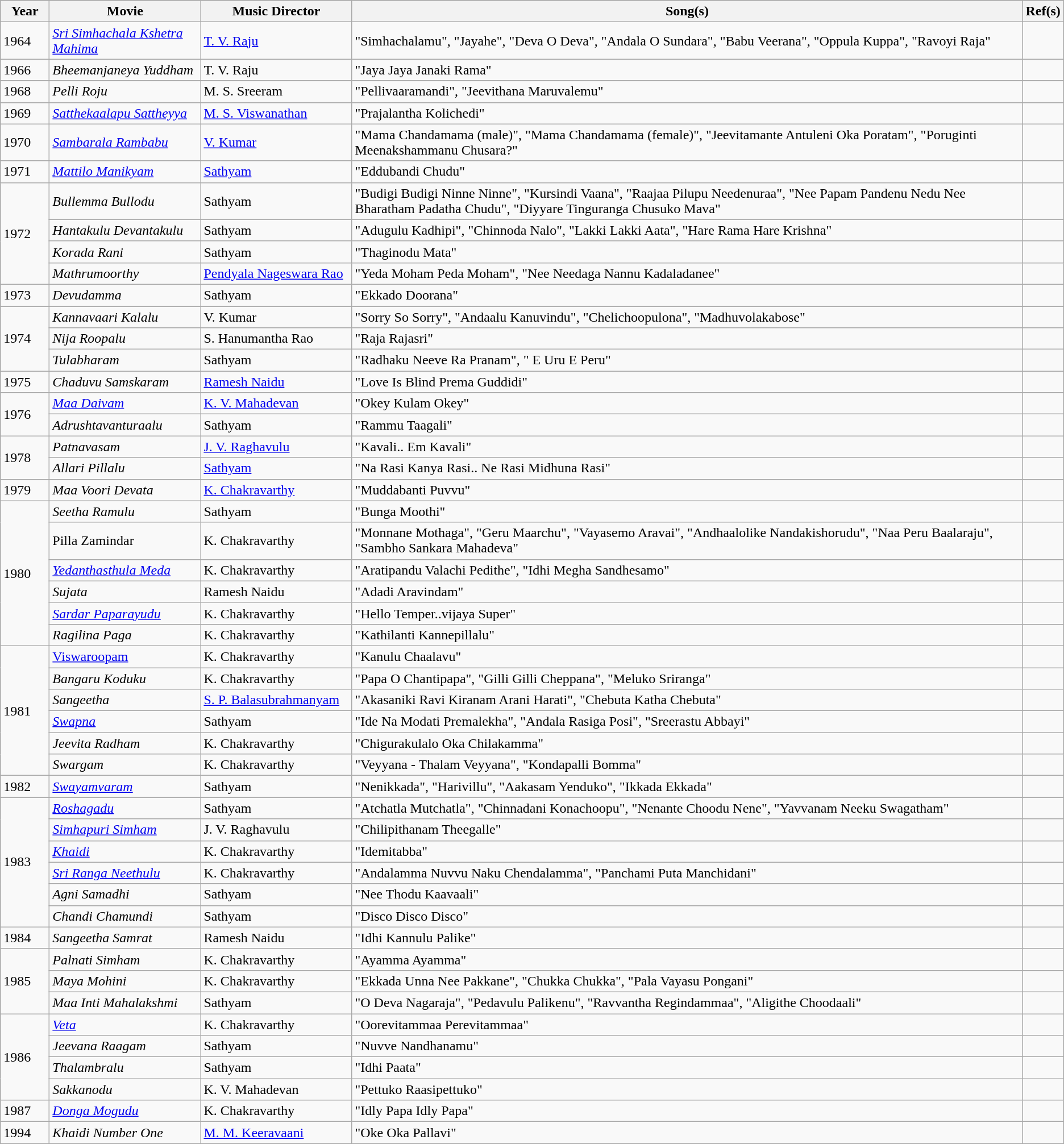<table class="wikitable">
<tr style="background:#ccc; text-align:center;">
<th scope="col" style="width: 50px;">Year</th>
<th scope="col" style="width: 170px;">Movie</th>
<th scope="col" style="width: 170px;">Music Director</th>
<th>Song(s)</th>
<th>Ref(s)</th>
</tr>
<tr>
<td>1964</td>
<td><em><a href='#'>Sri Simhachala Kshetra Mahima</a></em></td>
<td><a href='#'>T. V. Raju</a></td>
<td>"Simhachalamu", "Jayahe", "Deva O Deva", "Andala O Sundara", "Babu Veerana", "Oppula Kuppa", "Ravoyi Raja"</td>
<td></td>
</tr>
<tr>
<td>1966</td>
<td><em>Bheemanjaneya Yuddham</em></td>
<td>T. V. Raju</td>
<td>"Jaya Jaya Janaki Rama"</td>
<td></td>
</tr>
<tr>
<td>1968</td>
<td><em>Pelli Roju</em></td>
<td>M. S. Sreeram</td>
<td>"Pellivaaramandi", "Jeevithana Maruvalemu"</td>
<td></td>
</tr>
<tr>
<td>1969</td>
<td><em><a href='#'>Satthekaalapu Sattheyya</a></em></td>
<td><a href='#'>M. S. Viswanathan</a></td>
<td>"Prajalantha Kolichedi"</td>
<td></td>
</tr>
<tr>
<td>1970</td>
<td><em><a href='#'>Sambarala Rambabu</a></em></td>
<td><a href='#'>V. Kumar</a></td>
<td>"Mama Chandamama (male)", "Mama Chandamama (female)", "Jeevitamante Antuleni Oka Poratam", "Poruginti Meenakshammanu Chusara?"</td>
<td></td>
</tr>
<tr>
<td>1971</td>
<td><em><a href='#'>Mattilo Manikyam</a></em></td>
<td><a href='#'>Sathyam</a></td>
<td>"Eddubandi Chudu"</td>
<td></td>
</tr>
<tr>
<td rowspan = "4">1972</td>
<td><em>Bullemma Bullodu</em></td>
<td>Sathyam</td>
<td>"Budigi Budigi Ninne Ninne", "Kursindi Vaana", "Raajaa Pilupu Needenuraa", "Nee Papam Pandenu Nedu Nee Bharatham Padatha Chudu", "Diyyare Tinguranga Chusuko Mava"</td>
<td></td>
</tr>
<tr>
<td><em>Hantakulu Devantakulu</em></td>
<td>Sathyam</td>
<td>"Adugulu Kadhipi", "Chinnoda Nalo", "Lakki Lakki Aata", "Hare Rama Hare Krishna"</td>
<td></td>
</tr>
<tr>
<td><em>Korada Rani</em></td>
<td>Sathyam</td>
<td>"Thaginodu Mata"</td>
<td></td>
</tr>
<tr>
<td><em>Mathrumoorthy</em></td>
<td><a href='#'>Pendyala Nageswara Rao</a></td>
<td>"Yeda Moham Peda Moham", "Nee Needaga Nannu Kadaladanee"</td>
<td></td>
</tr>
<tr>
<td>1973</td>
<td><em>Devudamma</em></td>
<td>Sathyam</td>
<td>"Ekkado Doorana"</td>
<td></td>
</tr>
<tr>
<td rowspan = "3">1974</td>
<td><em>Kannavaari Kalalu</em></td>
<td>V. Kumar</td>
<td>"Sorry So Sorry", "Andaalu Kanuvindu", "Chelichoopulona", "Madhuvolakabose"</td>
<td></td>
</tr>
<tr>
<td><em>Nija Roopalu</em></td>
<td>S. Hanumantha Rao</td>
<td>"Raja Rajasri"</td>
<td></td>
</tr>
<tr>
<td><em>Tulabharam</em></td>
<td>Sathyam</td>
<td>"Radhaku Neeve Ra Pranam", " E Uru E Peru"</td>
<td></td>
</tr>
<tr>
<td>1975</td>
<td><em>Chaduvu Samskaram</em></td>
<td><a href='#'>Ramesh Naidu</a></td>
<td>"Love Is Blind Prema Guddidi"</td>
<td></td>
</tr>
<tr>
<td rowspan = "2">1976</td>
<td><em><a href='#'>Maa Daivam</a></em></td>
<td><a href='#'>K. V. Mahadevan</a></td>
<td>"Okey Kulam Okey"</td>
<td></td>
</tr>
<tr>
<td><em>Adrushtavanturaalu</em></td>
<td>Sathyam</td>
<td>"Rammu Taagali"</td>
<td></td>
</tr>
<tr>
<td rowspan = "2">1978</td>
<td><em>Patnavasam</em></td>
<td><a href='#'>J. V. Raghavulu</a></td>
<td>"Kavali.. Em Kavali"</td>
<td></td>
</tr>
<tr>
<td><em>Allari Pillalu</em></td>
<td><a href='#'>Sathyam</a></td>
<td>"Na Rasi Kanya Rasi.. Ne Rasi Midhuna Rasi"</td>
<td></td>
</tr>
<tr>
<td>1979</td>
<td><em>Maa Voori Devata</em></td>
<td><a href='#'>K. Chakravarthy</a></td>
<td>"Muddabanti Puvvu"</td>
<td></td>
</tr>
<tr>
<td rowspan = "6">1980</td>
<td><em>Seetha Ramulu</em></td>
<td>Sathyam</td>
<td>"Bunga Moothi"</td>
<td></td>
</tr>
<tr>
<td>Pilla Zamindar</td>
<td>K. Chakravarthy</td>
<td>"Monnane Mothaga", "Geru Maarchu", "Vayasemo Aravai", "Andhaalolike Nandakishorudu", "Naa Peru Baalaraju", "Sambho Sankara Mahadeva"</td>
<td></td>
</tr>
<tr>
<td><em><a href='#'>Yedanthasthula Meda</a></em></td>
<td>K. Chakravarthy</td>
<td>"Aratipandu Valachi Pedithe", "Idhi Megha Sandhesamo"</td>
<td></td>
</tr>
<tr>
<td><em>Sujata</em></td>
<td>Ramesh Naidu</td>
<td>"Adadi Aravindam"</td>
<td></td>
</tr>
<tr>
<td><em><a href='#'>Sardar Paparayudu</a></em></td>
<td>K. Chakravarthy</td>
<td>"Hello Temper..vijaya Super"</td>
<td></td>
</tr>
<tr>
<td><em>Ragilina Paga</em></td>
<td>K. Chakravarthy</td>
<td>"Kathilanti Kannepillalu"</td>
<td></td>
</tr>
<tr>
<td rowspan = "6">1981</td>
<td><a href='#'>Viswaroopam</a></td>
<td>K. Chakravarthy</td>
<td>"Kanulu Chaalavu"</td>
<td></td>
</tr>
<tr>
<td><em>Bangaru Koduku</em></td>
<td>K. Chakravarthy</td>
<td>"Papa O Chantipapa", "Gilli Gilli Cheppana", "Meluko Sriranga"</td>
<td></td>
</tr>
<tr>
<td><em>Sangeetha</em></td>
<td><a href='#'>S. P. Balasubrahmanyam</a></td>
<td>"Akasaniki Ravi Kiranam Arani Harati", "Chebuta Katha Chebuta"</td>
<td></td>
</tr>
<tr>
<td><em><a href='#'>Swapna</a></em></td>
<td>Sathyam</td>
<td>"Ide Na Modati Premalekha", "Andala Rasiga Posi", "Sreerastu Abbayi"</td>
<td></td>
</tr>
<tr>
<td><em>Jeevita Radham</em></td>
<td>K. Chakravarthy</td>
<td>"Chigurakulalo Oka Chilakamma"</td>
<td></td>
</tr>
<tr>
<td><em>Swargam</em></td>
<td>K. Chakravarthy</td>
<td>"Veyyana - Thalam Veyyana", "Kondapalli Bomma"</td>
<td></td>
</tr>
<tr>
<td>1982</td>
<td><em><a href='#'>Swayamvaram</a></em></td>
<td>Sathyam</td>
<td>"Nenikkada", "Harivillu", "Aakasam Yenduko", "Ikkada Ekkada"</td>
<td></td>
</tr>
<tr>
<td rowspan = "6">1983</td>
<td><em><a href='#'>Roshagadu</a></em></td>
<td>Sathyam</td>
<td>"Atchatla Mutchatla", "Chinnadani Konachoopu", "Nenante Choodu Nene", "Yavvanam Neeku Swagatham"</td>
<td></td>
</tr>
<tr>
<td><em><a href='#'>Simhapuri Simham</a></em></td>
<td>J. V. Raghavulu</td>
<td>"Chilipithanam Theegalle"</td>
<td></td>
</tr>
<tr>
<td><em><a href='#'>Khaidi</a></em></td>
<td>K. Chakravarthy</td>
<td>"Idemitabba"</td>
<td></td>
</tr>
<tr>
<td><em><a href='#'>Sri Ranga Neethulu</a></em></td>
<td>K. Chakravarthy</td>
<td>"Andalamma Nuvvu Naku Chendalamma", "Panchami Puta Manchidani"</td>
<td></td>
</tr>
<tr>
<td><em>Agni Samadhi</em></td>
<td>Sathyam</td>
<td>"Nee Thodu Kaavaali"</td>
<td></td>
</tr>
<tr>
<td><em>Chandi Chamundi</em></td>
<td>Sathyam</td>
<td>"Disco Disco Disco"</td>
<td></td>
</tr>
<tr>
<td>1984</td>
<td><em>Sangeetha Samrat</em></td>
<td>Ramesh Naidu</td>
<td>"Idhi Kannulu Palike"</td>
<td></td>
</tr>
<tr>
<td rowspan = "3">1985</td>
<td><em>Palnati Simham</em></td>
<td>K. Chakravarthy</td>
<td>"Ayamma Ayamma"</td>
<td></td>
</tr>
<tr>
<td><em>Maya Mohini</em></td>
<td>K. Chakravarthy</td>
<td>"Ekkada Unna Nee Pakkane", "Chukka Chukka", "Pala Vayasu Pongani"</td>
<td></td>
</tr>
<tr>
<td><em>Maa Inti Mahalakshmi</em></td>
<td>Sathyam</td>
<td>"O Deva Nagaraja", "Pedavulu Palikenu", "Ravvantha Regindammaa", "Aligithe Choodaali"</td>
<td></td>
</tr>
<tr>
<td rowspan = "4">1986</td>
<td><em><a href='#'>Veta</a></em></td>
<td>K. Chakravarthy</td>
<td>"Oorevitammaa Perevitammaa"</td>
<td></td>
</tr>
<tr>
<td><em>Jeevana Raagam</em></td>
<td>Sathyam</td>
<td>"Nuvve Nandhanamu"</td>
<td></td>
</tr>
<tr>
<td><em>Thalambralu</em></td>
<td>Sathyam</td>
<td>"Idhi Paata"</td>
<td></td>
</tr>
<tr>
<td><em>Sakkanodu</em></td>
<td>K. V. Mahadevan</td>
<td>"Pettuko Raasipettuko"</td>
<td></td>
</tr>
<tr>
<td>1987</td>
<td><em><a href='#'>Donga Mogudu</a></em></td>
<td>K. Chakravarthy</td>
<td>"Idly Papa Idly Papa"</td>
<td></td>
</tr>
<tr>
<td>1994</td>
<td><em>Khaidi Number One</em></td>
<td><a href='#'>M. M. Keeravaani</a></td>
<td>"Oke Oka Pallavi"</td>
<td></td>
</tr>
</table>
